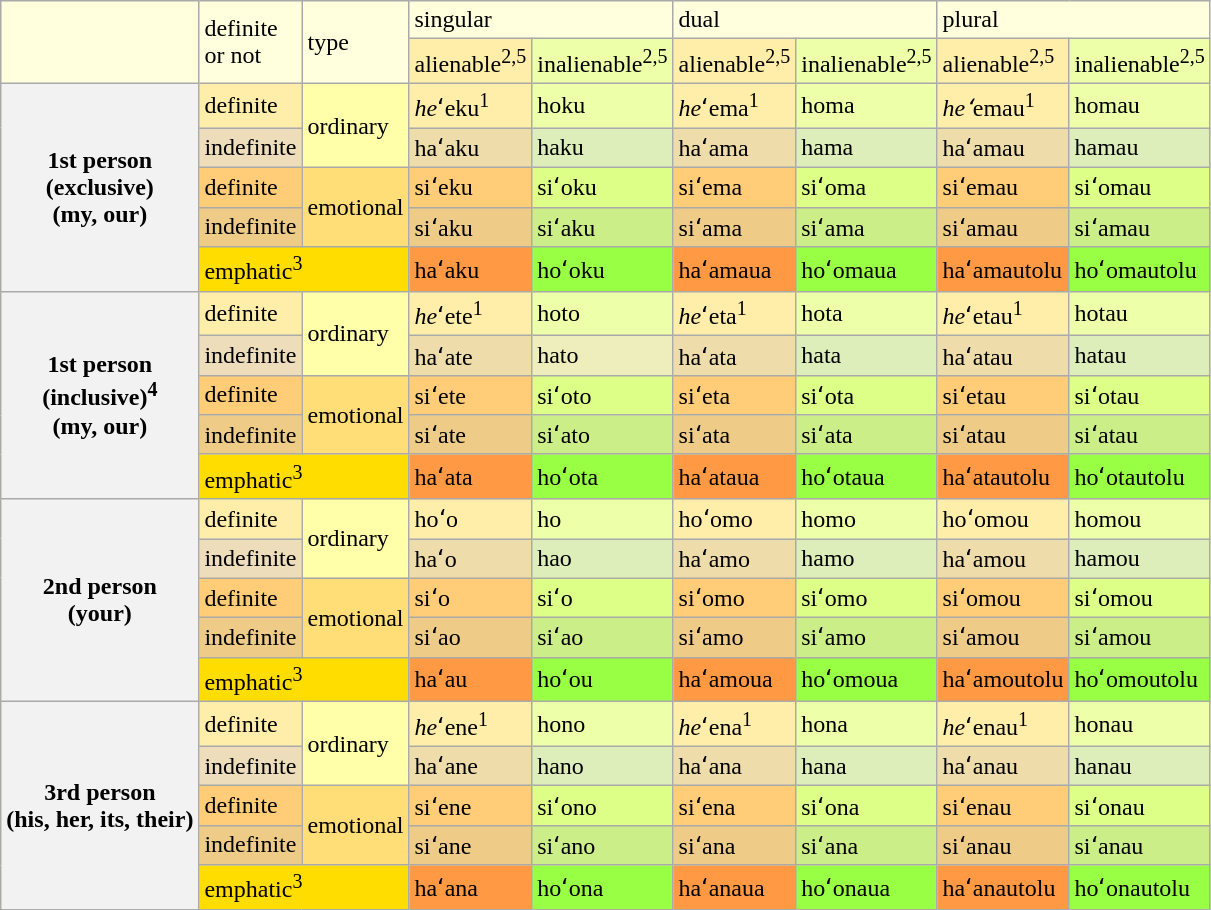<table class="wikitable" style="background:#ffd;">
<tr>
<td rowspan="2"></td>
<td rowspan="2">definite<br>or not</td>
<td rowspan="2">type</td>
<td colspan="2">singular</td>
<td colspan="2">dual</td>
<td colspan="2">plural</td>
</tr>
<tr>
<td style="background:#fea;">alienable<sup>2,5</sup></td>
<td style="background:#efa;">inalienable<sup>2,5</sup></td>
<td style="background:#fea;">alienable<sup>2,5</sup></td>
<td style="background:#efa;">inalienable<sup>2,5</sup></td>
<td style="background:#fea;">alienable<sup>2,5</sup></td>
<td style="background:#efa;">inalienable<sup>2,5</sup></td>
</tr>
<tr>
<th rowspan="5">1st person<br>(exclusive)<br>(my, our)</th>
<td style="background:#fea;">definite</td>
<td rowspan="2" style="background:#ffa;">ordinary</td>
<td style="background:#fea;"><em>he</em>ʻeku<sup>1</sup></td>
<td style="background:#efa;">hoku</td>
<td style="background:#fea;"><em>he</em>ʻema<sup>1</sup></td>
<td style="background:#efa;">homa</td>
<td style="background:#fea;"><em>heʻ</em>emau<sup>1</sup></td>
<td style="background:#efa;">homau</td>
</tr>
<tr>
<td style="background:#edb;">indefinite</td>
<td style="background:#eda;">haʻaku</td>
<td style="background:#deb;">haku</td>
<td style="background:#eda;">haʻama</td>
<td style="background:#deb;">hama</td>
<td style="background:#eda;">haʻamau</td>
<td style="background:#deb;">hamau</td>
</tr>
<tr>
<td style="background:#fc7;">definite</td>
<td rowspan="2" style="background:#fd7;">emotional</td>
<td style="background:#fc7;">siʻeku</td>
<td style="background:#ddff88;">siʻoku</td>
<td style="background:#fc7;">siʻema</td>
<td style="background:#ddff88;">siʻoma</td>
<td style="background:#fc7;">siʻemau</td>
<td style="background:#ddff88;">siʻomau</td>
</tr>
<tr>
<td style="background:#eecc88;">indefinite</td>
<td style="background:#eecc88;">siʻaku</td>
<td style="background:#ccee88;">siʻaku</td>
<td style="background:#eecc88;">siʻama</td>
<td style="background:#ccee88;">siʻama</td>
<td style="background:#eecc88;">siʻamau</td>
<td style="background:#ccee88;">siʻamau</td>
</tr>
<tr>
<td colspan="2" style="background:#fd0;">emphatic<sup>3</sup></td>
<td style="background:#f94;">haʻaku</td>
<td style="background:#9f4;">hoʻoku</td>
<td style="background:#f94;">haʻamaua</td>
<td style="background:#9f4;">hoʻomaua</td>
<td style="background:#f94;">haʻamautolu</td>
<td style="background:#9f4;">hoʻomautolu</td>
</tr>
<tr>
<th rowspan="5">1st person<br>(inclusive)<sup>4</sup><br>(my, our)</th>
<td style="background:#fea;">definite</td>
<td rowspan="2" style="background:#ffa;">ordinary</td>
<td style="background:#fea;"><em>he</em>ʻete<sup>1</sup></td>
<td style="background:#efa;">hoto</td>
<td style="background:#fea;"><em>he</em>ʻeta<sup>1</sup></td>
<td style="background:#efa;">hota</td>
<td style="background:#fea;"><em>he</em>ʻetau<sup>1</sup></td>
<td style="background:#efa;">hotau</td>
</tr>
<tr>
<td style="background:#edb;">indefinite</td>
<td style="background:#eda;">haʻate</td>
<td style="background:#edeebb;">hato</td>
<td style="background:#eda;">haʻata</td>
<td style="background:#deb;">hata</td>
<td style="background:#eda;">haʻatau</td>
<td style="background:#deb;">hatau</td>
</tr>
<tr>
<td style="background:#fc7;">definite</td>
<td rowspan="2" style="background:#fd7;">emotional</td>
<td style="background:#fc7;">siʻete</td>
<td style="background:#ddff88;">siʻoto</td>
<td style="background:#fc7;">siʻeta</td>
<td style="background:#ddff88;">siʻota</td>
<td style="background:#fc7;">siʻetau</td>
<td style="background:#ddff88;">siʻotau</td>
</tr>
<tr>
<td style="background:#eecc88;">indefinite</td>
<td style="background:#eecc88;">siʻate</td>
<td style="background:#ccee88;">siʻato</td>
<td style="background:#eecc88;">siʻata</td>
<td style="background:#ccee88;">siʻata</td>
<td style="background:#eecc88;">siʻatau</td>
<td style="background:#ccee88;">siʻatau</td>
</tr>
<tr>
<td colspan="2" style="background:#fd0;">emphatic<sup>3</sup></td>
<td style="background:#f94;">haʻata</td>
<td style="background:#9f4;">hoʻota</td>
<td style="background:#f94;">haʻataua</td>
<td style="background:#9f4;">hoʻotaua</td>
<td style="background:#f94;">haʻatautolu</td>
<td style="background:#9f4;">hoʻotautolu</td>
</tr>
<tr>
<th rowspan="5">2nd person<br>(your)</th>
<td style="background:#fea;">definite</td>
<td rowspan="2" style="background:#ffa;">ordinary</td>
<td style="background:#fea;">hoʻo</td>
<td style="background:#efa;">ho</td>
<td style="background:#fea;">hoʻomo</td>
<td style="background:#efa;">homo</td>
<td style="background:#fea;">hoʻomou</td>
<td style="background:#efa;">homou</td>
</tr>
<tr>
<td style="background:#edb;">indefinite</td>
<td style="background:#eda;">haʻo</td>
<td style="background:#deb;">hao</td>
<td style="background:#eda;">haʻamo</td>
<td style="background:#deb;">hamo</td>
<td style="background:#eda;">haʻamou</td>
<td style="background:#deb;">hamou</td>
</tr>
<tr>
<td style="background:#fc7;">definite</td>
<td rowspan="2" style="background:#fd7;">emotional</td>
<td style="background:#fc7;">siʻo</td>
<td style="background:#ddff88;">siʻo</td>
<td style="background:#fc7;">siʻomo</td>
<td style="background:#ddff88;">siʻomo</td>
<td style="background:#fc7;">siʻomou</td>
<td style="background:#ddff88;">siʻomou</td>
</tr>
<tr>
<td style="background:#eecc88;">indefinite</td>
<td style="background:#eecc88;">siʻao</td>
<td style="background:#ccee88;">siʻao</td>
<td style="background:#eecc88;">siʻamo</td>
<td style="background:#ccee88;">siʻamo</td>
<td style="background:#eecc88;">siʻamou</td>
<td style="background:#ccee88;">siʻamou</td>
</tr>
<tr>
<td colspan="2" style="background:#fd0;">emphatic<sup>3</sup></td>
<td style="background:#f94;">haʻau</td>
<td style="background:#9f4;">hoʻou</td>
<td style="background:#f94;">haʻamoua</td>
<td style="background:#9f4;">hoʻomoua</td>
<td style="background:#f94;">haʻamoutolu</td>
<td style="background:#9f4;">hoʻomoutolu</td>
</tr>
<tr>
<th rowspan="5">3rd person<br>(his, her, its, their)</th>
<td style="background:#fea;">definite</td>
<td rowspan="2" style="background:#ffa;">ordinary</td>
<td style="background:#fea;"><em>he</em>ʻene<sup>1</sup></td>
<td style="background:#efa;">hono</td>
<td style="background:#fea;"><em>he</em>ʻena<sup>1</sup></td>
<td style="background:#efa;">hona</td>
<td style="background:#fea;"><em>he</em>ʻenau<sup>1</sup></td>
<td style="background:#efa;">honau</td>
</tr>
<tr>
<td style="background:#edb;">indefinite</td>
<td style="background:#eda;">haʻane</td>
<td style="background:#deb;">hano</td>
<td style="background:#eda;">haʻana</td>
<td style="background:#deb;">hana</td>
<td style="background:#eda;">haʻanau</td>
<td style="background:#deb;">hanau</td>
</tr>
<tr>
<td style="background:#fc7;">definite</td>
<td rowspan="2" style="background:#fd7;">emotional</td>
<td style="background:#fc7;">siʻene</td>
<td style="background:#ddff88;">siʻono</td>
<td style="background:#fc7;">siʻena</td>
<td style="background:#ddff88;">siʻona</td>
<td style="background:#fc7;">siʻenau</td>
<td style="background:#ddff88;">siʻonau</td>
</tr>
<tr>
<td style="background:#eecc88;">indefinite</td>
<td style="background:#eecc88;">siʻane</td>
<td style="background:#ccee88;">siʻano</td>
<td style="background:#eecc88;">siʻana</td>
<td style="background:#ccee88;">siʻana</td>
<td style="background:#eecc88;">siʻanau</td>
<td style="background:#ccee88;">siʻanau</td>
</tr>
<tr>
<td colspan="2" style="background:#fd0;">emphatic<sup>3</sup></td>
<td style="background:#f94;">haʻana</td>
<td style="background:#9f4;">hoʻona</td>
<td style="background:#f94;">haʻanaua</td>
<td style="background:#9f4;">hoʻonaua</td>
<td style="background:#f94;">haʻanautolu</td>
<td style="background:#9f4;">hoʻonautolu</td>
</tr>
</table>
